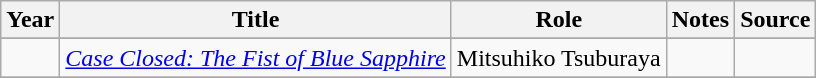<table class="wikitable sortable">
<tr>
<th>Year</th>
<th>Title</th>
<th>Role</th>
<th>Notes</th>
<th>Source</th>
</tr>
<tr>
</tr>
<tr>
<td></td>
<td><em><a href='#'>Case Closed: The Fist of Blue Sapphire</a></em></td>
<td>Mitsuhiko Tsuburaya</td>
<td></td>
<td></td>
</tr>
<tr>
</tr>
</table>
